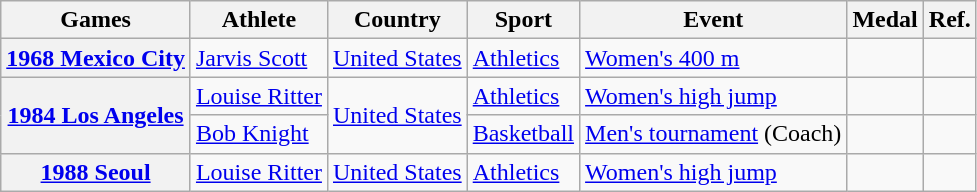<table class="wikitable">
<tr>
<th>Games</th>
<th>Athlete</th>
<th>Country</th>
<th>Sport</th>
<th>Event</th>
<th>Medal</th>
<th>Ref.</th>
</tr>
<tr>
<th><a href='#'>1968 Mexico City</a></th>
<td><a href='#'>Jarvis Scott</a></td>
<td> <a href='#'>United States</a></td>
<td><a href='#'>Athletics</a></td>
<td><a href='#'>Women's 400 m</a></td>
<td></td>
<td></td>
</tr>
<tr>
<th rowspan=2><a href='#'>1984 Los Angeles</a></th>
<td><a href='#'>Louise Ritter</a></td>
<td rowspan=2> <a href='#'>United States</a></td>
<td><a href='#'>Athletics</a></td>
<td><a href='#'>Women's high jump</a></td>
<td></td>
<td></td>
</tr>
<tr>
<td><a href='#'>Bob Knight</a></td>
<td><a href='#'>Basketball</a></td>
<td><a href='#'>Men's tournament</a> (Coach)</td>
<td style=text-align:center></td>
<td></td>
</tr>
<tr>
<th><a href='#'>1988 Seoul</a></th>
<td><a href='#'>Louise Ritter</a></td>
<td> <a href='#'>United States</a></td>
<td><a href='#'>Athletics</a></td>
<td><a href='#'>Women's high jump</a></td>
<td style=text-align:center></td>
<td></td>
</tr>
</table>
